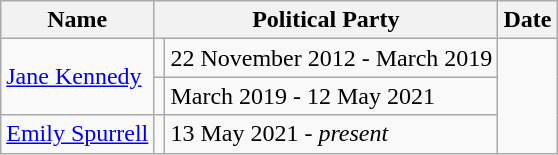<table class="wikitable">
<tr>
<th>Name</th>
<th colspan="2">Political Party</th>
<th>Date</th>
</tr>
<tr>
<td rowspan="2"><a href='#'>Jane Kennedy</a></td>
<td></td>
<td>22 November 2012 - March 2019</td>
</tr>
<tr>
<td></td>
<td>March 2019 - 12 May 2021</td>
</tr>
<tr>
<td><a href='#'>Emily Spurrell</a></td>
<td></td>
<td>13 May 2021 - <em>present</em></td>
</tr>
</table>
